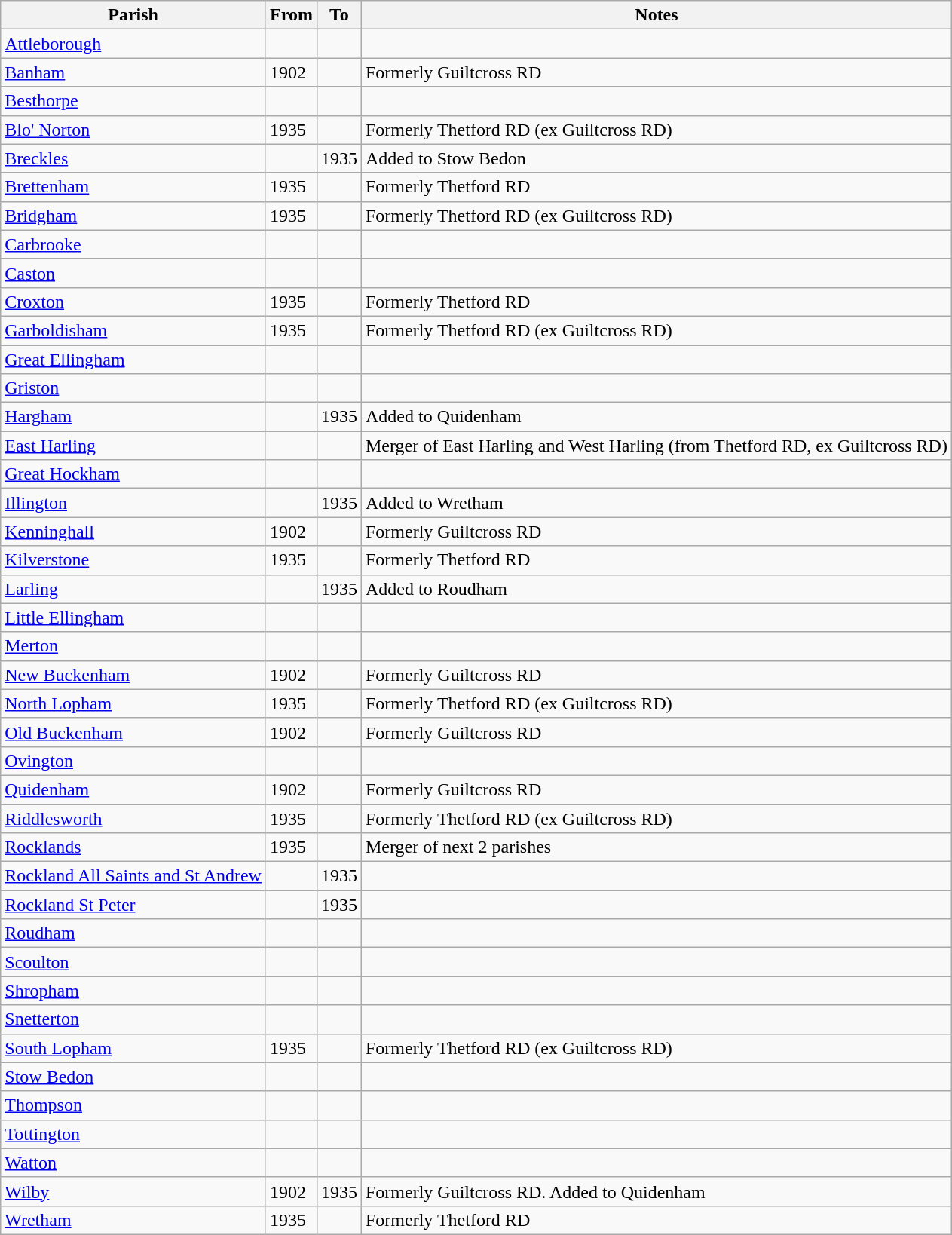<table class="wikitable">
<tr>
<th>Parish</th>
<th>From</th>
<th>To</th>
<th>Notes</th>
</tr>
<tr>
<td><a href='#'>Attleborough</a></td>
<td></td>
<td></td>
<td></td>
</tr>
<tr>
<td><a href='#'>Banham</a></td>
<td>1902</td>
<td></td>
<td>Formerly Guiltcross RD</td>
</tr>
<tr>
<td><a href='#'>Besthorpe</a></td>
<td></td>
<td></td>
<td></td>
</tr>
<tr>
<td><a href='#'>Blo' Norton</a></td>
<td>1935</td>
<td></td>
<td>Formerly Thetford RD (ex Guiltcross RD)</td>
</tr>
<tr>
<td><a href='#'>Breckles</a></td>
<td></td>
<td>1935</td>
<td>Added to Stow Bedon</td>
</tr>
<tr>
<td><a href='#'>Brettenham</a></td>
<td>1935</td>
<td></td>
<td>Formerly Thetford RD</td>
</tr>
<tr>
<td><a href='#'>Bridgham</a></td>
<td>1935</td>
<td></td>
<td>Formerly Thetford RD (ex Guiltcross RD)</td>
</tr>
<tr>
<td><a href='#'>Carbrooke</a></td>
<td></td>
<td></td>
<td></td>
</tr>
<tr>
<td><a href='#'>Caston</a></td>
<td></td>
<td></td>
<td></td>
</tr>
<tr>
<td><a href='#'>Croxton</a></td>
<td>1935</td>
<td></td>
<td>Formerly Thetford RD</td>
</tr>
<tr>
<td><a href='#'>Garboldisham</a></td>
<td>1935</td>
<td></td>
<td>Formerly Thetford RD (ex Guiltcross RD)</td>
</tr>
<tr>
<td><a href='#'>Great Ellingham</a></td>
<td></td>
<td></td>
<td></td>
</tr>
<tr>
<td><a href='#'>Griston</a></td>
<td></td>
<td></td>
<td></td>
</tr>
<tr>
<td><a href='#'>Hargham</a></td>
<td></td>
<td>1935</td>
<td>Added to Quidenham</td>
</tr>
<tr>
<td><a href='#'>East Harling</a></td>
<td></td>
<td></td>
<td>Merger of East Harling and West Harling (from Thetford RD, ex Guiltcross RD)</td>
</tr>
<tr>
<td><a href='#'>Great Hockham</a></td>
<td></td>
<td></td>
<td></td>
</tr>
<tr>
<td><a href='#'>Illington</a></td>
<td></td>
<td>1935</td>
<td>Added to Wretham</td>
</tr>
<tr>
<td><a href='#'>Kenninghall</a></td>
<td>1902</td>
<td></td>
<td>Formerly Guiltcross RD</td>
</tr>
<tr>
<td><a href='#'>Kilverstone</a></td>
<td>1935</td>
<td></td>
<td>Formerly Thetford RD</td>
</tr>
<tr>
<td><a href='#'>Larling</a></td>
<td></td>
<td>1935</td>
<td>Added to Roudham</td>
</tr>
<tr>
<td><a href='#'>Little Ellingham</a></td>
<td></td>
<td></td>
<td></td>
</tr>
<tr>
<td><a href='#'>Merton</a></td>
<td></td>
<td></td>
<td></td>
</tr>
<tr>
<td><a href='#'>New Buckenham</a></td>
<td>1902</td>
<td></td>
<td>Formerly Guiltcross RD</td>
</tr>
<tr>
<td><a href='#'>North Lopham</a></td>
<td>1935</td>
<td></td>
<td>Formerly Thetford RD (ex Guiltcross RD)</td>
</tr>
<tr>
<td><a href='#'>Old Buckenham</a></td>
<td>1902</td>
<td></td>
<td>Formerly Guiltcross RD</td>
</tr>
<tr>
<td><a href='#'>Ovington</a></td>
<td></td>
<td></td>
<td></td>
</tr>
<tr>
<td><a href='#'>Quidenham</a></td>
<td>1902</td>
<td></td>
<td>Formerly Guiltcross RD</td>
</tr>
<tr>
<td><a href='#'>Riddlesworth</a></td>
<td>1935</td>
<td></td>
<td>Formerly Thetford RD (ex Guiltcross RD)</td>
</tr>
<tr>
<td><a href='#'>Rocklands</a></td>
<td>1935</td>
<td></td>
<td>Merger of next 2 parishes</td>
</tr>
<tr>
<td><a href='#'>Rockland All Saints and St Andrew</a></td>
<td></td>
<td>1935</td>
<td></td>
</tr>
<tr>
<td><a href='#'>Rockland St Peter</a></td>
<td></td>
<td>1935</td>
<td></td>
</tr>
<tr>
<td><a href='#'>Roudham</a></td>
<td></td>
<td></td>
<td></td>
</tr>
<tr>
<td><a href='#'>Scoulton</a></td>
<td></td>
<td></td>
<td></td>
</tr>
<tr>
<td><a href='#'>Shropham</a></td>
<td></td>
<td></td>
<td></td>
</tr>
<tr>
<td><a href='#'>Snetterton</a></td>
<td></td>
<td></td>
<td></td>
</tr>
<tr>
<td><a href='#'>South Lopham</a></td>
<td>1935</td>
<td></td>
<td>Formerly Thetford RD (ex Guiltcross RD)</td>
</tr>
<tr>
<td><a href='#'>Stow Bedon</a></td>
<td></td>
<td></td>
<td></td>
</tr>
<tr>
<td><a href='#'>Thompson</a></td>
<td></td>
<td></td>
<td></td>
</tr>
<tr>
<td><a href='#'>Tottington</a></td>
<td></td>
<td></td>
<td></td>
</tr>
<tr>
<td><a href='#'>Watton</a></td>
<td></td>
<td></td>
<td></td>
</tr>
<tr>
<td><a href='#'>Wilby</a></td>
<td>1902</td>
<td>1935</td>
<td>Formerly Guiltcross RD. Added to Quidenham</td>
</tr>
<tr>
<td><a href='#'>Wretham</a></td>
<td>1935</td>
<td></td>
<td>Formerly Thetford RD</td>
</tr>
</table>
